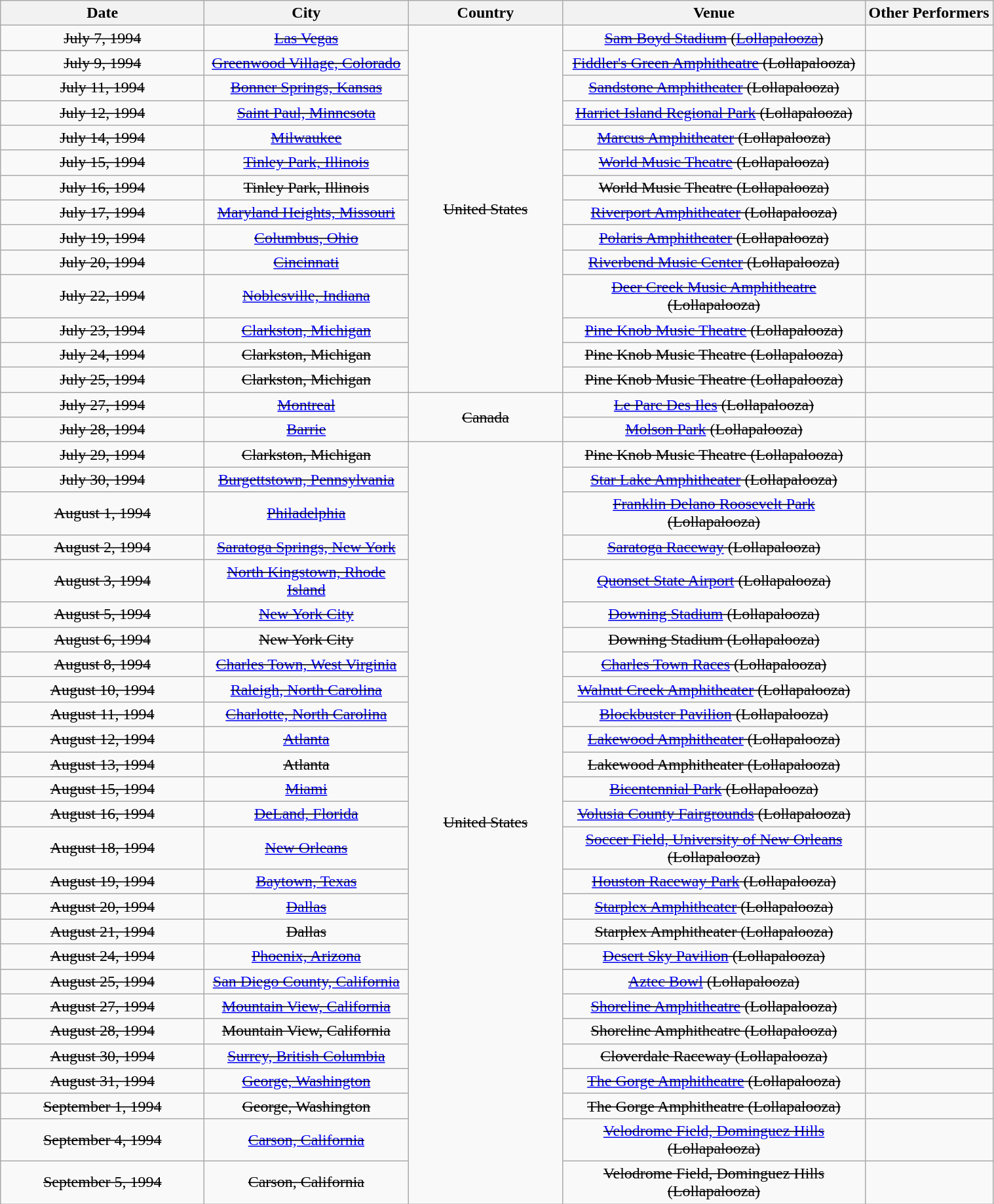<table class="wikitable" style="text-align:center;">
<tr>
<th style="width:200px;">Date</th>
<th style="width:200px;">City</th>
<th style="width:150px;">Country</th>
<th style="width:300px;">Venue</th>
<th>Other Performers</th>
</tr>
<tr>
<td><s>July 7, 1994</s></td>
<td><s><a href='#'>Las Vegas</a></s></td>
<td rowspan="14"><s>United States</s></td>
<td><s><a href='#'>Sam Boyd Stadium</a> (<a href='#'>Lollapalooza</a>)</s></td>
<td></td>
</tr>
<tr>
<td><s>July 9, 1994</s></td>
<td><s><a href='#'>Greenwood Village, Colorado</a></s></td>
<td><s><a href='#'>Fiddler's Green Amphitheatre</a> (Lollapalooza)</s></td>
<td></td>
</tr>
<tr>
<td><s>July 11, 1994</s></td>
<td><s><a href='#'>Bonner Springs, Kansas</a></s></td>
<td><s><a href='#'>Sandstone Amphitheater</a> (Lollapalooza)</s></td>
<td></td>
</tr>
<tr>
<td><s>July 12, 1994</s></td>
<td><s><a href='#'>Saint Paul, Minnesota</a></s></td>
<td><s><a href='#'>Harriet Island Regional Park</a> (Lollapalooza)</s></td>
<td></td>
</tr>
<tr>
<td><s>July 14, 1994</s></td>
<td><s><a href='#'>Milwaukee</a></s></td>
<td><s><a href='#'>Marcus Amphitheater</a> (Lollapalooza)</s></td>
<td></td>
</tr>
<tr>
<td><s>July 15, 1994</s></td>
<td><s><a href='#'>Tinley Park, Illinois</a></s></td>
<td><s><a href='#'>World Music Theatre</a> (Lollapalooza)</s></td>
<td></td>
</tr>
<tr>
<td><s>July 16, 1994</s></td>
<td><s>Tinley Park, Illinois</s></td>
<td><s>World Music Theatre (Lollapalooza)</s></td>
<td></td>
</tr>
<tr>
<td><s>July 17, 1994</s></td>
<td><s><a href='#'>Maryland Heights, Missouri</a></s></td>
<td><s><a href='#'>Riverport Amphitheater</a> (Lollapalooza)</s></td>
<td></td>
</tr>
<tr>
<td><s>July 19, 1994</s></td>
<td><s><a href='#'>Columbus, Ohio</a></s></td>
<td><s><a href='#'>Polaris Amphitheater</a> (Lollapalooza)</s></td>
<td></td>
</tr>
<tr>
<td><s>July 20, 1994</s></td>
<td><s><a href='#'>Cincinnati</a></s></td>
<td><s><a href='#'>Riverbend Music Center</a> (Lollapalooza)</s></td>
<td></td>
</tr>
<tr>
<td><s>July 22, 1994</s></td>
<td><s><a href='#'>Noblesville, Indiana</a></s></td>
<td><s><a href='#'>Deer Creek Music Amphitheatre</a> (Lollapalooza)</s></td>
<td></td>
</tr>
<tr>
<td><s>July 23, 1994</s></td>
<td><s><a href='#'>Clarkston, Michigan</a></s></td>
<td><s><a href='#'>Pine Knob Music Theatre</a> (Lollapalooza)</s></td>
<td></td>
</tr>
<tr>
<td><s>July 24, 1994</s></td>
<td><s>Clarkston, Michigan</s></td>
<td><s>Pine Knob Music Theatre (Lollapalooza)</s></td>
<td></td>
</tr>
<tr>
<td><s>July 25, 1994</s></td>
<td><s>Clarkston, Michigan</s></td>
<td><s>Pine Knob Music Theatre (Lollapalooza)</s></td>
<td></td>
</tr>
<tr>
<td><s>July 27, 1994</s></td>
<td><s><a href='#'>Montreal</a></s></td>
<td rowspan="2"><s>Canada</s></td>
<td><s><a href='#'>Le Parc Des Iles</a> (Lollapalooza)</s></td>
<td></td>
</tr>
<tr>
<td><s>July 28, 1994</s></td>
<td><s><a href='#'>Barrie</a></s></td>
<td><s><a href='#'>Molson Park</a> (Lollapalooza)</s></td>
<td></td>
</tr>
<tr>
<td><s>July 29, 1994</s></td>
<td><s>Clarkston, Michigan</s></td>
<td rowspan="27"><s>United States</s></td>
<td><s>Pine Knob Music Theatre (Lollapalooza)</s></td>
<td></td>
</tr>
<tr>
<td><s>July 30, 1994</s></td>
<td><s><a href='#'>Burgettstown, Pennsylvania</a></s></td>
<td><s><a href='#'>Star Lake Amphitheater</a> (Lollapalooza)</s></td>
<td></td>
</tr>
<tr>
<td><s>August 1, 1994</s></td>
<td><s><a href='#'>Philadelphia</a></s></td>
<td><s><a href='#'>Franklin Delano Roosevelt Park</a>  (Lollapalooza)</s></td>
<td></td>
</tr>
<tr>
<td><s>August 2, 1994</s></td>
<td><s><a href='#'>Saratoga Springs, New York</a></s></td>
<td><s><a href='#'>Saratoga Raceway</a> (Lollapalooza)</s></td>
<td></td>
</tr>
<tr>
<td><s>August 3, 1994</s></td>
<td><s><a href='#'>North Kingstown, Rhode Island</a></s></td>
<td><s><a href='#'>Quonset State Airport</a> (Lollapalooza)</s></td>
<td></td>
</tr>
<tr>
<td><s>August 5, 1994</s></td>
<td><s><a href='#'>New York City</a></s></td>
<td><s><a href='#'>Downing Stadium</a> (Lollapalooza)</s></td>
<td></td>
</tr>
<tr>
<td><s>August 6, 1994</s></td>
<td><s>New York City</s></td>
<td><s>Downing Stadium (Lollapalooza)</s></td>
<td></td>
</tr>
<tr>
<td><s>August 8, 1994</s></td>
<td><s><a href='#'>Charles Town, West Virginia</a></s></td>
<td><s><a href='#'>Charles Town Races</a> (Lollapalooza)</s></td>
<td></td>
</tr>
<tr>
<td><s>August 10, 1994</s></td>
<td><s><a href='#'>Raleigh, North Carolina</a></s></td>
<td><s><a href='#'>Walnut Creek Amphitheater</a> (Lollapalooza)</s></td>
<td></td>
</tr>
<tr>
<td><s>August 11, 1994</s></td>
<td><s><a href='#'>Charlotte, North Carolina</a></s></td>
<td><s><a href='#'>Blockbuster Pavilion</a> (Lollapalooza)</s></td>
<td></td>
</tr>
<tr>
<td><s>August 12, 1994</s></td>
<td><s><a href='#'>Atlanta</a></s></td>
<td><s><a href='#'>Lakewood Amphitheater</a> (Lollapalooza)</s></td>
<td></td>
</tr>
<tr>
<td><s>August 13, 1994</s></td>
<td><s>Atlanta</s></td>
<td><s>Lakewood Amphitheater (Lollapalooza)</s></td>
<td></td>
</tr>
<tr>
<td><s>August 15, 1994</s></td>
<td><s><a href='#'>Miami</a></s></td>
<td><s><a href='#'>Bicentennial Park</a> (Lollapalooza)</s></td>
<td></td>
</tr>
<tr>
<td><s>August 16, 1994</s></td>
<td><s><a href='#'>DeLand, Florida</a></s></td>
<td><s><a href='#'>Volusia County Fairgrounds</a> (Lollapalooza)</s></td>
<td></td>
</tr>
<tr>
<td><s>August 18, 1994</s></td>
<td><s><a href='#'>New Orleans</a></s></td>
<td><s><a href='#'>Soccer Field, University of New Orleans</a> (Lollapalooza)</s></td>
<td></td>
</tr>
<tr>
<td><s>August 19, 1994</s></td>
<td><s><a href='#'>Baytown, Texas</a></s></td>
<td><s><a href='#'>Houston Raceway Park</a> (Lollapalooza)</s></td>
<td></td>
</tr>
<tr>
<td><s>August 20, 1994</s></td>
<td><s><a href='#'>Dallas</a></s></td>
<td><s><a href='#'>Starplex Amphitheater</a> (Lollapalooza)</s></td>
<td></td>
</tr>
<tr>
<td><s>August 21, 1994</s></td>
<td><s>Dallas</s></td>
<td><s>Starplex Amphitheater (Lollapalooza)</s></td>
<td></td>
</tr>
<tr>
<td><s>August 24, 1994</s></td>
<td><s><a href='#'>Phoenix, Arizona</a></s></td>
<td><s><a href='#'>Desert Sky Pavilion</a> (Lollapalooza)</s></td>
<td></td>
</tr>
<tr>
<td><s>August 25, 1994</s></td>
<td><s><a href='#'>San Diego County, California</a></s></td>
<td><s><a href='#'>Aztec Bowl</a> (Lollapalooza)</s></td>
<td></td>
</tr>
<tr>
<td><s>August 27, 1994</s></td>
<td><s><a href='#'>Mountain View, California</a></s></td>
<td><s><a href='#'>Shoreline Amphitheatre</a> (Lollapalooza)</s></td>
<td></td>
</tr>
<tr>
<td><s>August 28, 1994</s></td>
<td><s>Mountain View, California</s></td>
<td><s>Shoreline Amphitheatre (Lollapalooza)</s></td>
<td></td>
</tr>
<tr>
<td><s>August 30, 1994</s></td>
<td><s><a href='#'>Surrey, British Columbia</a></s></td>
<td><s>Cloverdale Raceway (Lollapalooza)</s></td>
<td></td>
</tr>
<tr>
<td><s>August 31, 1994</s></td>
<td><s><a href='#'>George, Washington</a></s></td>
<td><s><a href='#'>The Gorge Amphitheatre</a> (Lollapalooza)</s></td>
<td></td>
</tr>
<tr>
<td><s>September 1, 1994</s></td>
<td><s>George, Washington</s></td>
<td><s>The Gorge Amphitheatre (Lollapalooza)</s></td>
<td></td>
</tr>
<tr>
<td><s>September 4, 1994</s></td>
<td><s><a href='#'>Carson, California</a></s></td>
<td><s><a href='#'>Velodrome Field, Dominguez Hills</a> (Lollapalooza)</s></td>
<td></td>
</tr>
<tr>
<td><s>September 5, 1994</s></td>
<td><s>Carson, California</s></td>
<td><s>Velodrome Field, Dominguez Hills (Lollapalooza)</s></td>
<td></td>
</tr>
</table>
